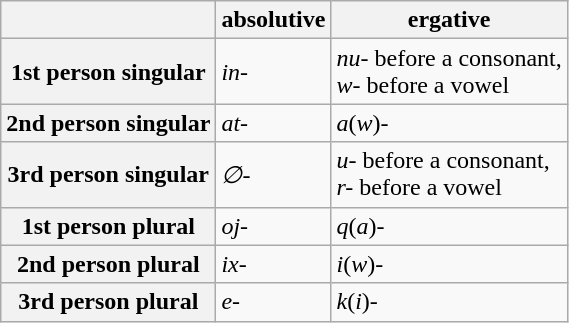<table class="wikitable">
<tr>
<th></th>
<th><strong>absolutive</strong></th>
<th><strong>ergative</strong></th>
</tr>
<tr>
<th><strong>1st person singular</strong></th>
<td><em>in-</em></td>
<td><em>nu-</em> before a consonant,<br><em>w-</em> before a vowel</td>
</tr>
<tr>
<th><strong>2nd person singular</strong></th>
<td><em>at-</em></td>
<td><em>a</em>(<em>w</em>)-</td>
</tr>
<tr>
<th><strong>3rd person singular</strong></th>
<td><em>∅-</em></td>
<td><em>u-</em> before a consonant,<br><em>r-</em> before a vowel</td>
</tr>
<tr>
<th><strong>1st person plural</strong></th>
<td><em>oj-</em></td>
<td><em>q</em>(<em>a</em>)-</td>
</tr>
<tr>
<th><strong>2nd person plural</strong></th>
<td><em>ix-</em></td>
<td><em>i</em>(<em>w</em>)-</td>
</tr>
<tr>
<th><strong>3rd person plural</strong></th>
<td><em>e-</em></td>
<td><em>k</em>(<em>i</em>)-</td>
</tr>
</table>
